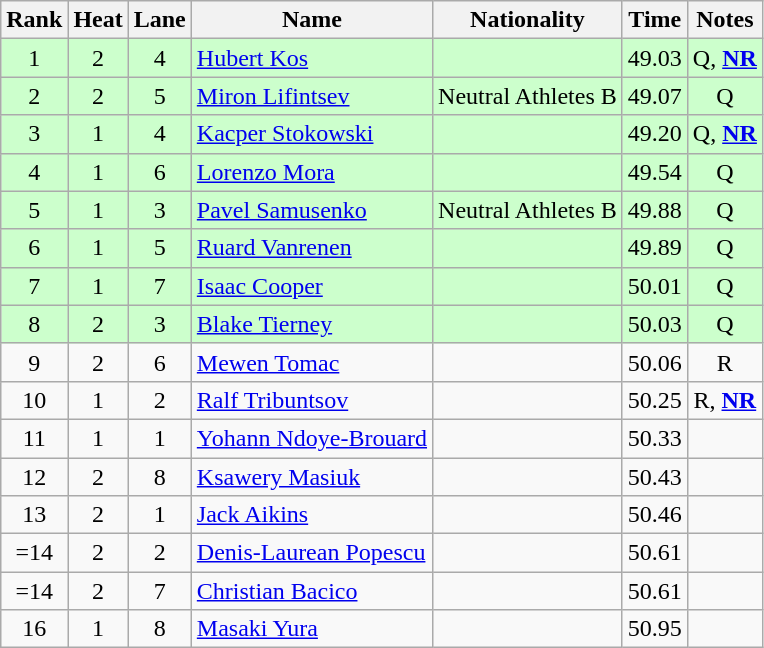<table class="wikitable sortable" style="text-align:center">
<tr>
<th>Rank</th>
<th>Heat</th>
<th>Lane</th>
<th>Name</th>
<th>Nationality</th>
<th>Time</th>
<th>Notes</th>
</tr>
<tr bgcolor=ccffcc>
<td>1</td>
<td>2</td>
<td>4</td>
<td align="left"><a href='#'>Hubert Kos</a></td>
<td align="left"></td>
<td>49.03</td>
<td>Q, <strong><a href='#'>NR</a></strong></td>
</tr>
<tr bgcolor=ccffcc>
<td>2</td>
<td>2</td>
<td>5</td>
<td align="left"><a href='#'>Miron Lifintsev</a></td>
<td align="left"> Neutral Athletes B</td>
<td>49.07</td>
<td>Q</td>
</tr>
<tr bgcolor=ccffcc>
<td>3</td>
<td>1</td>
<td>4</td>
<td align="left"><a href='#'>Kacper Stokowski</a></td>
<td align="left"></td>
<td>49.20</td>
<td>Q, <strong><a href='#'>NR</a></strong></td>
</tr>
<tr bgcolor=ccffcc>
<td>4</td>
<td>1</td>
<td>6</td>
<td align="left"><a href='#'>Lorenzo Mora</a></td>
<td align="left"></td>
<td>49.54</td>
<td>Q</td>
</tr>
<tr bgcolor=ccffcc>
<td>5</td>
<td>1</td>
<td>3</td>
<td align="left"><a href='#'>Pavel Samusenko</a></td>
<td align="left"> Neutral Athletes B</td>
<td>49.88</td>
<td>Q</td>
</tr>
<tr bgcolor=ccffcc>
<td>6</td>
<td>1</td>
<td>5</td>
<td align="left"><a href='#'>Ruard Vanrenen</a></td>
<td align="left"></td>
<td>49.89</td>
<td>Q</td>
</tr>
<tr bgcolor=ccffcc>
<td>7</td>
<td>1</td>
<td>7</td>
<td align="left"><a href='#'>Isaac Cooper</a></td>
<td align="left"></td>
<td>50.01</td>
<td>Q</td>
</tr>
<tr bgcolor=ccffcc>
<td>8</td>
<td>2</td>
<td>3</td>
<td align="left"><a href='#'>Blake Tierney</a></td>
<td align="left"></td>
<td>50.03</td>
<td>Q</td>
</tr>
<tr>
<td>9</td>
<td>2</td>
<td>6</td>
<td align="left"><a href='#'>Mewen Tomac</a></td>
<td align="left"></td>
<td>50.06</td>
<td>R</td>
</tr>
<tr>
<td>10</td>
<td>1</td>
<td>2</td>
<td align="left"><a href='#'>Ralf Tribuntsov</a></td>
<td align="left"></td>
<td>50.25</td>
<td>R, <strong><a href='#'>NR</a></strong></td>
</tr>
<tr>
<td>11</td>
<td>1</td>
<td>1</td>
<td align="left"><a href='#'>Yohann Ndoye-Brouard</a></td>
<td align="left"></td>
<td>50.33</td>
<td></td>
</tr>
<tr>
<td>12</td>
<td>2</td>
<td>8</td>
<td align="left"><a href='#'>Ksawery Masiuk</a></td>
<td align="left"></td>
<td>50.43</td>
<td></td>
</tr>
<tr>
<td>13</td>
<td>2</td>
<td>1</td>
<td align="left"><a href='#'>Jack Aikins</a></td>
<td align="left"></td>
<td>50.46</td>
<td></td>
</tr>
<tr>
<td>=14</td>
<td>2</td>
<td>2</td>
<td align="left"><a href='#'>Denis-Laurean Popescu</a></td>
<td align="left"></td>
<td>50.61</td>
<td></td>
</tr>
<tr>
<td>=14</td>
<td>2</td>
<td>7</td>
<td align="left"><a href='#'>Christian Bacico</a></td>
<td align="left"></td>
<td>50.61</td>
<td></td>
</tr>
<tr>
<td>16</td>
<td>1</td>
<td>8</td>
<td align="left"><a href='#'>Masaki Yura</a></td>
<td align="left"></td>
<td>50.95</td>
<td></td>
</tr>
</table>
